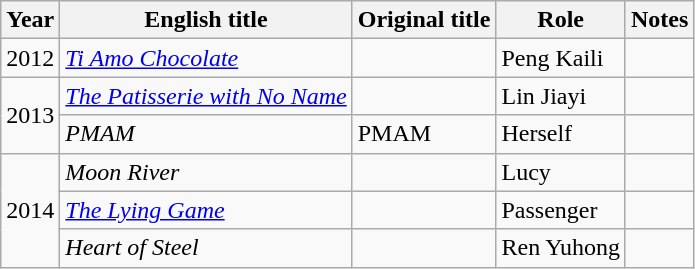<table class="wikitable sortable">
<tr>
<th>Year</th>
<th>English title</th>
<th>Original title</th>
<th>Role</th>
<th class="unsortable">Notes</th>
</tr>
<tr>
<td>2012</td>
<td><em><a href='#'>Ti Amo Chocolate</a> </em></td>
<td></td>
<td>Peng Kaili</td>
<td></td>
</tr>
<tr>
<td rowspan="2">2013</td>
<td><em><a href='#'>The Patisserie with No Name</a></em></td>
<td></td>
<td>Lin Jiayi</td>
<td></td>
</tr>
<tr>
<td><em>PMAM</em></td>
<td>PMAM</td>
<td>Herself</td>
<td></td>
</tr>
<tr>
<td rowspan="3">2014</td>
<td><em>Moon River</em></td>
<td></td>
<td>Lucy</td>
<td></td>
</tr>
<tr>
<td><em><a href='#'>The Lying Game</a></em></td>
<td></td>
<td>Passenger</td>
<td></td>
</tr>
<tr>
<td><em>Heart of Steel</em></td>
<td></td>
<td>Ren Yuhong</td>
<td></td>
</tr>
</table>
